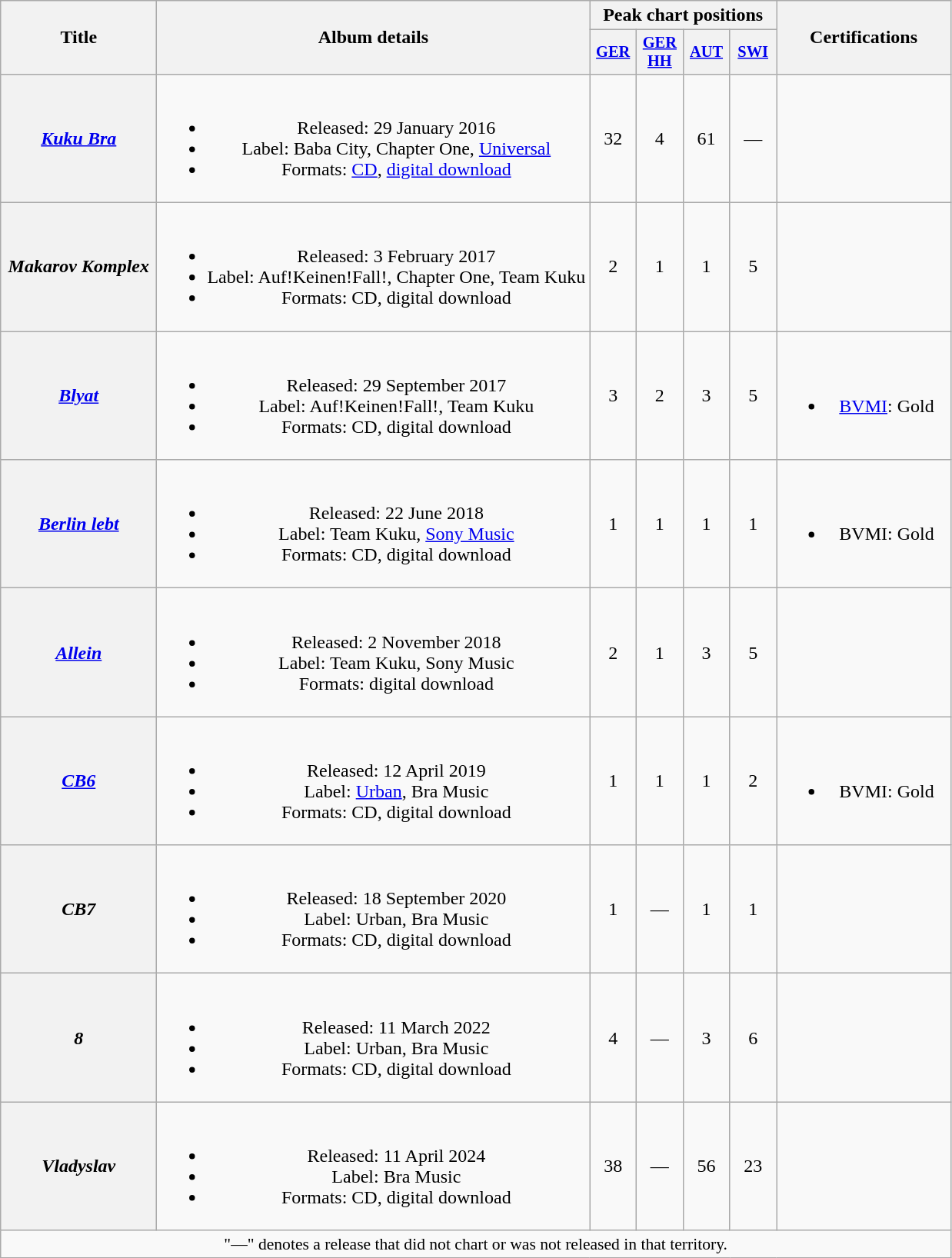<table class="wikitable plainrowheaders" style="text-align:center;">
<tr>
<th scope="col" rowspan="2" style="width:8em;">Title</th>
<th scope="col" rowspan="2" style="width:23em;">Album details</th>
<th scope="col" colspan="4">Peak chart positions</th>
<th scope="col" rowspan="2" style="width:9em;">Certifications</th>
</tr>
<tr>
<th style="width:2.5em; font-size:85%"><a href='#'>GER</a><br></th>
<th style="width:2.5em; font-size:85%"><a href='#'>GER<br>HH</a><br></th>
<th style="width:2.5em; font-size:85%"><a href='#'>AUT</a><br></th>
<th style="width:2.5em; font-size:85%"><a href='#'>SWI</a><br></th>
</tr>
<tr>
<th scope="row"><em><a href='#'>Kuku Bra</a></em></th>
<td><br><ul><li>Released: 29 January 2016</li><li>Label: Baba City, Chapter One, <a href='#'>Universal</a></li><li>Formats: <a href='#'>CD</a>, <a href='#'>digital download</a></li></ul></td>
<td>32</td>
<td>4</td>
<td>61</td>
<td>—</td>
<td></td>
</tr>
<tr>
<th scope="row"><em>Makarov Komplex</em></th>
<td><br><ul><li>Released: 3 February 2017</li><li>Label: Auf!Keinen!Fall!, Chapter One, Team Kuku</li><li>Formats: CD, digital download</li></ul></td>
<td>2</td>
<td>1</td>
<td>1</td>
<td>5</td>
<td></td>
</tr>
<tr>
<th scope="row"><em><a href='#'>Blyat</a></em></th>
<td><br><ul><li>Released: 29 September 2017</li><li>Label: Auf!Keinen!Fall!, Team Kuku</li><li>Formats: CD, digital download</li></ul></td>
<td>3</td>
<td>2</td>
<td>3</td>
<td>5</td>
<td><br><ul><li><a href='#'>BVMI</a>: Gold</li></ul></td>
</tr>
<tr>
<th scope="row"><em><a href='#'>Berlin lebt</a></em></th>
<td><br><ul><li>Released: 22 June 2018</li><li>Label: Team Kuku, <a href='#'>Sony Music</a></li><li>Formats: CD, digital download</li></ul></td>
<td>1</td>
<td>1</td>
<td>1</td>
<td>1</td>
<td><br><ul><li>BVMI: Gold</li></ul></td>
</tr>
<tr>
<th scope="row"><em><a href='#'>Allein</a></em></th>
<td><br><ul><li>Released: 2 November 2018</li><li>Label: Team Kuku, Sony Music</li><li>Formats: digital download</li></ul></td>
<td>2</td>
<td>1</td>
<td>3</td>
<td>5</td>
<td></td>
</tr>
<tr>
<th scope="row"><em><a href='#'>CB6</a></em></th>
<td><br><ul><li>Released: 12 April 2019</li><li>Label: <a href='#'>Urban</a>, Bra Music</li><li>Formats: CD, digital download</li></ul></td>
<td>1</td>
<td>1</td>
<td>1</td>
<td>2</td>
<td><br><ul><li>BVMI: Gold</li></ul></td>
</tr>
<tr>
<th scope="row"><em>CB7</em></th>
<td><br><ul><li>Released: 18 September 2020</li><li>Label: Urban, Bra Music</li><li>Formats: CD, digital download</li></ul></td>
<td>1</td>
<td>—</td>
<td>1</td>
<td>1</td>
<td></td>
</tr>
<tr>
<th scope="row"><em>8</em></th>
<td><br><ul><li>Released: 11 March 2022</li><li>Label: Urban, Bra Music</li><li>Formats: CD, digital download</li></ul></td>
<td>4</td>
<td>—</td>
<td>3</td>
<td>6</td>
<td></td>
</tr>
<tr>
<th scope="row"><em>Vladyslav</em></th>
<td><br><ul><li>Released: 11 April 2024</li><li>Label: Bra Music</li><li>Formats: CD, digital download</li></ul></td>
<td>38</td>
<td>—</td>
<td>56</td>
<td>23</td>
<td></td>
</tr>
<tr>
<td colspan="7" style="font-size:90%">"—" denotes a release that did not chart or was not released in that territory.</td>
</tr>
</table>
